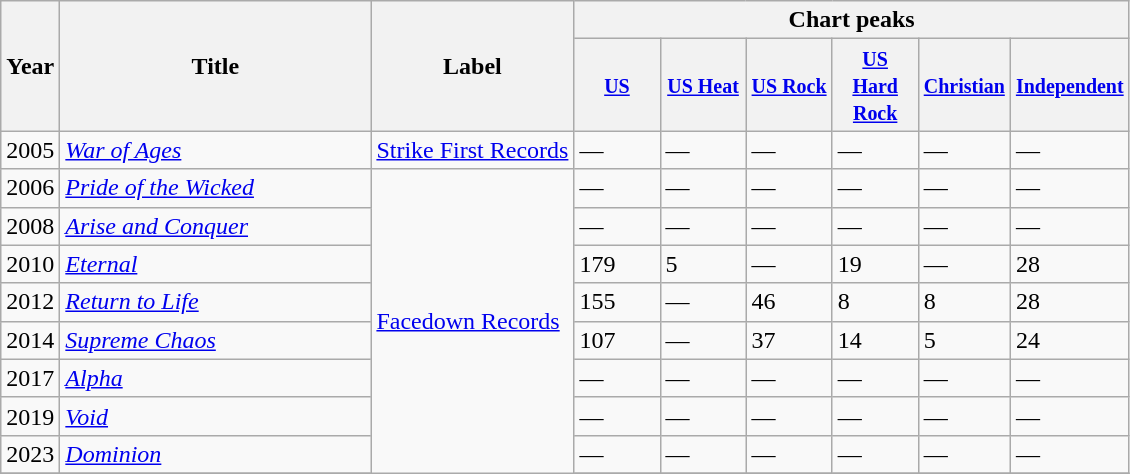<table class="wikitable">
<tr>
<th rowspan="2">Year</th>
<th style="width:200px;" rowspan="2">Title</th>
<th rowspan="2">Label</th>
<th colspan="6">Chart peaks</th>
</tr>
<tr>
<th style="width:50px;"><small><a href='#'>US</a></small></th>
<th style="width:50px;"><small><a href='#'>US Heat</a></small></th>
<th style="width:50px;"><small><a href='#'>US Rock</a></small></th>
<th style="width:50px;"><small><a href='#'>US Hard Rock</a></small></th>
<th style="width:50px;"><small><a href='#'>Christian</a></small></th>
<th style="width:50px;"><small><a href='#'>Independent</a></small></th>
</tr>
<tr>
<td>2005</td>
<td><em><a href='#'>War of Ages</a></em></td>
<td rowspan="1"><a href='#'>Strike First Records</a></td>
<td>—</td>
<td>—</td>
<td>—</td>
<td>—</td>
<td>—</td>
<td>—</td>
</tr>
<tr>
<td>2006</td>
<td><em><a href='#'>Pride of the Wicked</a></em></td>
<td rowspan="9"><a href='#'>Facedown Records</a></td>
<td>—</td>
<td>—</td>
<td>—</td>
<td>—</td>
<td>—</td>
<td>—</td>
</tr>
<tr>
<td>2008</td>
<td><em><a href='#'>Arise and Conquer</a></em></td>
<td>—</td>
<td>—</td>
<td>—</td>
<td>—</td>
<td>—</td>
<td>—</td>
</tr>
<tr>
<td>2010</td>
<td><em><a href='#'>Eternal</a></em></td>
<td>179</td>
<td>5</td>
<td>—</td>
<td>19</td>
<td>—</td>
<td>28</td>
</tr>
<tr>
<td>2012</td>
<td><em><a href='#'>Return to Life</a></em></td>
<td>155</td>
<td>—</td>
<td>46</td>
<td>8</td>
<td>8</td>
<td>28</td>
</tr>
<tr>
<td>2014</td>
<td><em><a href='#'>Supreme Chaos</a></em></td>
<td>107</td>
<td>—</td>
<td>37</td>
<td>14</td>
<td>5</td>
<td>24</td>
</tr>
<tr>
<td>2017</td>
<td><em><a href='#'>Alpha</a></em></td>
<td>—</td>
<td>—</td>
<td>—</td>
<td>—</td>
<td>—</td>
<td>—</td>
</tr>
<tr>
<td>2019</td>
<td><em><a href='#'>Void</a></em></td>
<td>—</td>
<td>—</td>
<td>—</td>
<td>—</td>
<td>—</td>
<td>—</td>
</tr>
<tr>
<td>2023</td>
<td><em><a href='#'>Dominion</a></em></td>
<td>—</td>
<td>—</td>
<td>—</td>
<td>—</td>
<td>—</td>
<td>—</td>
</tr>
<tr>
</tr>
</table>
